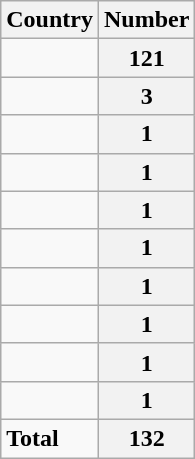<table class="wikitable centre sortable">
<tr>
<th>Country</th>
<th>Number</th>
</tr>
<tr>
<td></td>
<th>121</th>
</tr>
<tr>
<td></td>
<th>3</th>
</tr>
<tr>
<td></td>
<th>1</th>
</tr>
<tr>
<td></td>
<th>1</th>
</tr>
<tr>
<td></td>
<th>1</th>
</tr>
<tr>
<td></td>
<th>1</th>
</tr>
<tr>
<td></td>
<th>1</th>
</tr>
<tr>
<td></td>
<th>1</th>
</tr>
<tr>
<td></td>
<th>1</th>
</tr>
<tr>
<td></td>
<th>1</th>
</tr>
<tr class="sortbottom">
<td><strong>Total</strong></td>
<th>132</th>
</tr>
</table>
